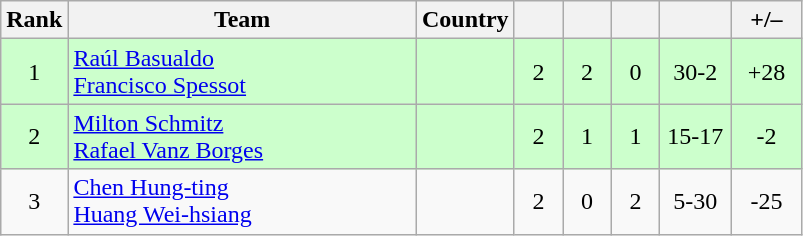<table class="wikitable sortable" style="text-align:center">
<tr>
<th width=25>Rank</th>
<th width=225>Team</th>
<th>Country</th>
<th width=25></th>
<th width=25></th>
<th width=25></th>
<th width=40></th>
<th width=40>+/–</th>
</tr>
<tr bgcolor=ccffcc>
<td>1</td>
<td align=left><a href='#'>Raúl Basualdo</a><br><a href='#'>Francisco Spessot</a></td>
<td align=left></td>
<td>2</td>
<td>2</td>
<td>0</td>
<td>30-2</td>
<td>+28</td>
</tr>
<tr bgcolor=ccffcc>
<td>2</td>
<td align=left><a href='#'>Milton Schmitz</a><br><a href='#'>Rafael Vanz Borges</a></td>
<td align=left></td>
<td>2</td>
<td>1</td>
<td>1</td>
<td>15-17</td>
<td>-2</td>
</tr>
<tr>
<td>3</td>
<td align=left><a href='#'>Chen Hung-ting</a><br><a href='#'>Huang Wei-hsiang</a></td>
<td align=left></td>
<td>2</td>
<td>0</td>
<td>2</td>
<td>5-30</td>
<td>-25</td>
</tr>
</table>
